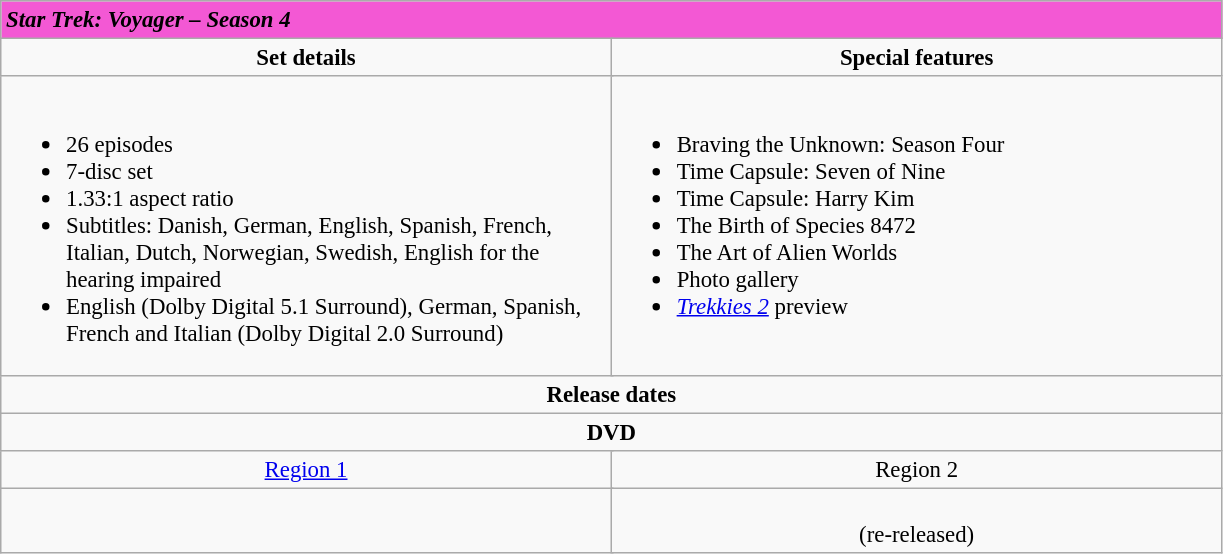<table class="wikitable" style="font-size: 95%;">
<tr style="color:black; background:#F358D4">
<td colspan="10"><strong><em>Star Trek: Voyager – Season 4</em></strong></td>
</tr>
<tr valign="top">
<td align="center" width="400" colspan="4"><strong>Set details</strong></td>
<td width="400" align="center" colspan="4"><strong>Special features</strong></td>
</tr>
<tr valign="top">
<td colspan="4" align="left" width="400"><br><ul><li>26 episodes</li><li>7-disc set</li><li>1.33:1 aspect ratio</li><li>Subtitles: Danish, German, English, Spanish, French, Italian, Dutch, Norwegian, Swedish, English for the hearing impaired</li><li>English (Dolby Digital 5.1 Surround), German, Spanish, French and Italian (Dolby Digital 2.0 Surround)</li></ul></td>
<td colspan="5" align="left" width="400"><br><ul><li>Braving the Unknown: Season Four</li><li>Time Capsule: Seven of Nine</li><li>Time Capsule: Harry Kim</li><li>The Birth of Species 8472</li><li>The Art of Alien Worlds</li><li>Photo gallery</li><li><em><a href='#'>Trekkies 2</a></em> preview</li></ul></td>
</tr>
<tr>
<td colspan="8" align="center"><strong>Release dates</strong></td>
</tr>
<tr>
<td colspan="8" align="center"><strong>DVD</strong></td>
</tr>
<tr>
<td align="center" rowspan="1" colspan="4" align="center"><a href='#'>Region 1</a></td>
<td align="center" rowspan="1" colspan="4" align="center">Region 2</td>
</tr>
<tr>
<td align="center" colspan="4" align="center"></td>
<td align="center" colspan="4" align="center"><br> (re-released)</td>
</tr>
</table>
